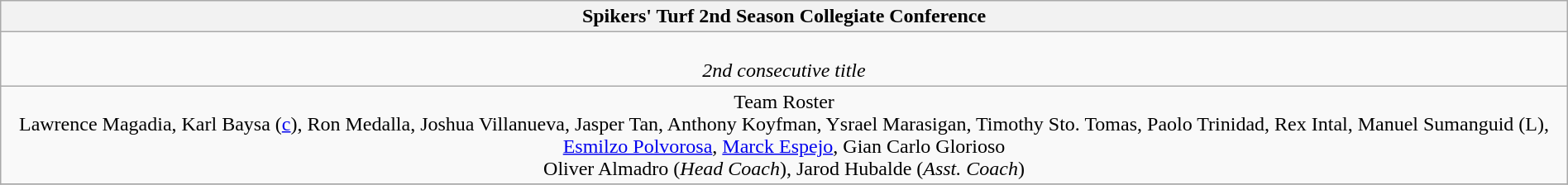<table class=wikitable style="text-align:center; margin:auto;">
<tr>
<th>Spikers' Turf 2nd Season Collegiate Conference</th>
</tr>
<tr>
<td><strong></strong><br><em>2nd consecutive title</em><br></td>
</tr>
<tr>
<td>Team Roster<br>Lawrence Magadia, Karl Baysa (<a href='#'>c</a>), Ron Medalla, Joshua Villanueva, Jasper Tan, Anthony Koyfman, Ysrael Marasigan, Timothy Sto. Tomas, Paolo Trinidad, Rex Intal, Manuel Sumanguid (L), <a href='#'>Esmilzo Polvorosa</a>, <a href='#'>Marck Espejo</a>, Gian Carlo Glorioso<br>Oliver Almadro (<em>Head Coach</em>), Jarod Hubalde (<em>Asst. Coach</em>)</td>
</tr>
<tr>
</tr>
</table>
